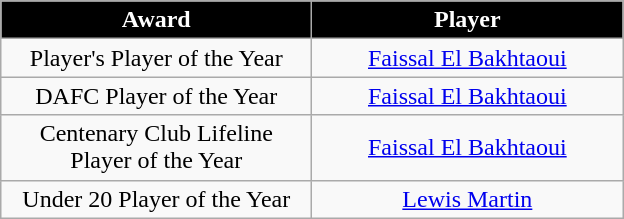<table class="wikitable" style="text-align:center">
<tr>
<th style="background:#000000; color:#FFFFFF;">Award</th>
<th style="background:#000000; color:#FFFFFF;">Player</th>
</tr>
<tr>
<td style="width:200px;">Player's Player of the Year</td>
<td style="width:200px;"> <a href='#'>Faissal El Bakhtaoui</a></td>
</tr>
<tr>
<td style="width:200px;">DAFC Player of the Year</td>
<td style="width:200px;"> <a href='#'>Faissal El Bakhtaoui</a></td>
</tr>
<tr>
<td style="width:200px;">Centenary Club Lifeline Player of the Year</td>
<td style="width:200px;"> <a href='#'>Faissal El Bakhtaoui</a></td>
</tr>
<tr>
<td style="width:200px;">Under 20 Player of the Year</td>
<td style="width:200px;"> <a href='#'>Lewis Martin</a></td>
</tr>
</table>
